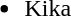<table style="width:90%;">
<tr>
<td><br><ul><li>Kika</li></ul></td>
</tr>
</table>
